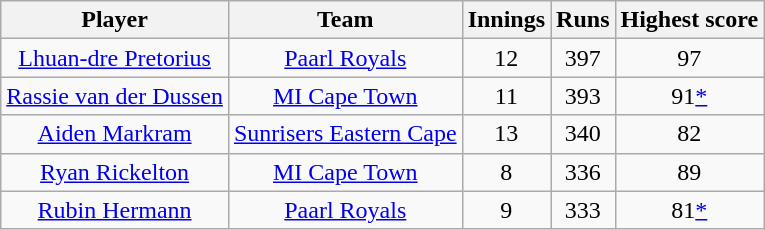<table class="wikitable" style="text-align:center">
<tr>
<th>Player</th>
<th>Team</th>
<th>Innings</th>
<th>Runs</th>
<th>Highest score</th>
</tr>
<tr>
<td><a href='#'>Lhuan-dre Pretorius</a></td>
<td><a href='#'>Paarl Royals</a></td>
<td>12</td>
<td>397</td>
<td>97</td>
</tr>
<tr>
<td><a href='#'>Rassie van der Dussen</a></td>
<td><a href='#'>MI Cape Town</a></td>
<td>11</td>
<td>393</td>
<td>91<a href='#'>*</a></td>
</tr>
<tr>
<td><a href='#'>Aiden Markram</a></td>
<td><a href='#'>Sunrisers Eastern Cape</a></td>
<td>13</td>
<td>340</td>
<td>82</td>
</tr>
<tr>
<td><a href='#'>Ryan Rickelton</a></td>
<td><a href='#'>MI Cape Town</a></td>
<td>8</td>
<td>336</td>
<td>89</td>
</tr>
<tr>
<td><a href='#'>Rubin Hermann</a></td>
<td><a href='#'>Paarl Royals</a></td>
<td>9</td>
<td>333</td>
<td>81<a href='#'>*</a></td>
</tr>
</table>
